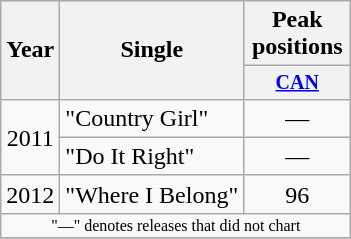<table class="wikitable" style="text-align:center;">
<tr>
<th rowspan="2">Year</th>
<th rowspan="2">Single</th>
<th>Peak positions</th>
</tr>
<tr style="font-size:smaller;">
<th width="65"><a href='#'>CAN</a><br></th>
</tr>
<tr>
<td rowspan="2">2011</td>
<td align="left">"Country Girl"</td>
<td>—</td>
</tr>
<tr>
<td align="left">"Do It Right"</td>
<td>—</td>
</tr>
<tr>
<td>2012</td>
<td align="left">"Where I Belong"</td>
<td>96</td>
</tr>
<tr>
<td colspan="3" style="font-size:8pt">"—" denotes releases that did not chart</td>
</tr>
<tr>
</tr>
</table>
